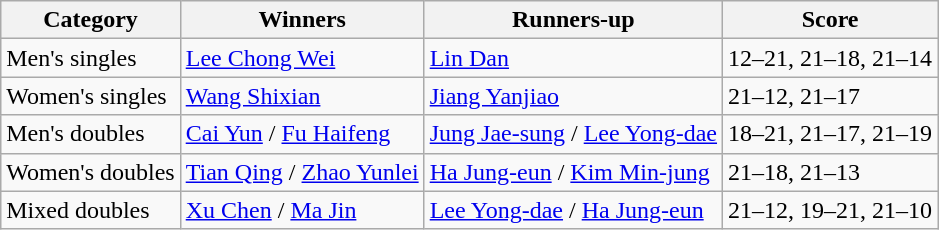<table class=wikitable style="white-space:nowrap;">
<tr>
<th>Category</th>
<th>Winners</th>
<th>Runners-up</th>
<th>Score</th>
</tr>
<tr>
<td>Men's singles</td>
<td> <a href='#'>Lee Chong Wei</a></td>
<td> <a href='#'>Lin Dan</a></td>
<td>12–21, 21–18, 21–14</td>
</tr>
<tr>
<td>Women's singles</td>
<td> <a href='#'>Wang Shixian</a></td>
<td> <a href='#'>Jiang Yanjiao</a></td>
<td>21–12, 21–17</td>
</tr>
<tr>
<td>Men's doubles</td>
<td> <a href='#'>Cai Yun</a> / <a href='#'>Fu Haifeng</a></td>
<td> <a href='#'>Jung Jae-sung</a> / <a href='#'>Lee Yong-dae</a></td>
<td>18–21, 21–17, 21–19</td>
</tr>
<tr>
<td>Women's doubles</td>
<td> <a href='#'>Tian Qing</a> / <a href='#'>Zhao Yunlei</a></td>
<td> <a href='#'>Ha Jung-eun</a> / <a href='#'>Kim Min-jung</a></td>
<td>21–18, 21–13</td>
</tr>
<tr>
<td>Mixed doubles</td>
<td> <a href='#'>Xu Chen</a> / <a href='#'>Ma Jin</a></td>
<td> <a href='#'>Lee Yong-dae</a> / <a href='#'>Ha Jung-eun</a></td>
<td>21–12, 19–21, 21–10</td>
</tr>
</table>
